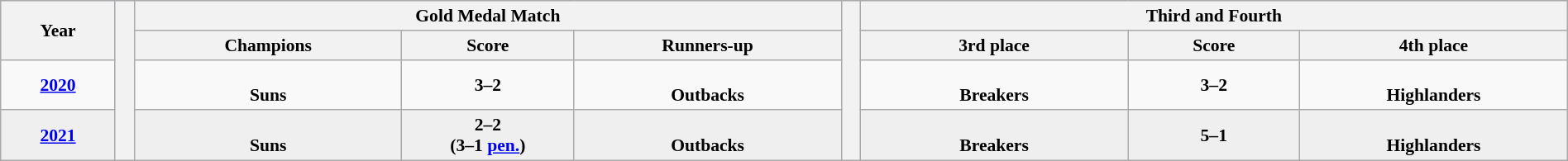<table class="wikitable" style="font-size:90%; width: 100%; text-align: center;">
<tr bgcolor=#c1d8ff>
<th rowspan=2 width=6%>Year</th>
<th width=1% rowspan=20 bgcolor=ffffff></th>
<th colspan=3>Gold Medal Match</th>
<th width=1% rowspan=20 bgcolor=ffffff></th>
<th colspan=3>Third and Fourth</th>
</tr>
<tr bgcolor=#efefef>
<th width=14%>Champions</th>
<th width=9%>Score</th>
<th width=14%>Runners-up</th>
<th width=14%>3rd place</th>
<th width=9%>Score</th>
<th width=14%>4th place</th>
</tr>
<tr>
<td><strong><a href='#'>2020</a></strong></td>
<td><br><strong>Suns</strong></td>
<td><strong>3–2</strong></td>
<td><br><strong>Outbacks</strong></td>
<td><br><strong>Breakers</strong></td>
<td><strong>3–2</strong></td>
<td><br><strong>Highlanders</strong></td>
</tr>
<tr bgcolor=#efefef>
<td><strong><a href='#'>2021</a></strong></td>
<td><br><strong>Suns</strong></td>
<td><strong>2–2</strong><br><strong>(3–1 <a href='#'>pen.</a>)</strong></td>
<td><br><strong>Outbacks</strong></td>
<td><br><strong>Breakers</strong></td>
<td><strong>5–1</strong></td>
<td><br><strong>Highlanders</strong></td>
</tr>
</table>
